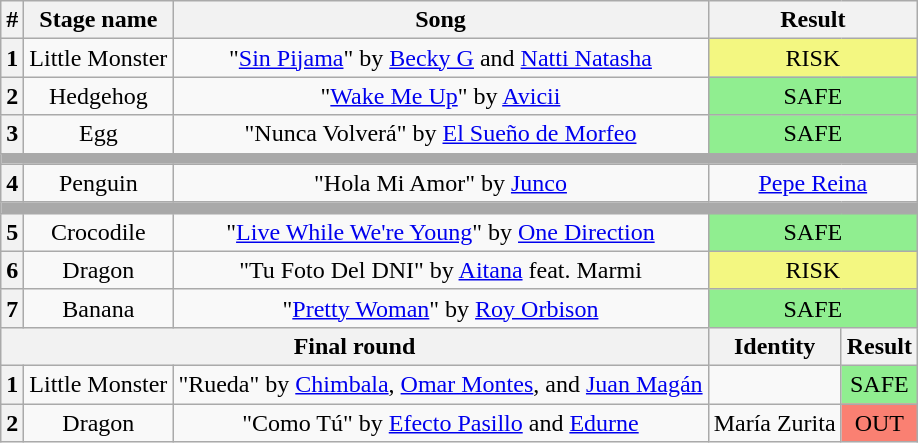<table class="wikitable plainrowheaders" style="text-align:center">
<tr>
<th>#</th>
<th>Stage name</th>
<th>Song</th>
<th colspan="2">Result</th>
</tr>
<tr>
<th>1</th>
<td>Little Monster</td>
<td>"<a href='#'>Sin Pijama</a>" by <a href='#'>Becky G</a> and <a href='#'>Natti Natasha</a></td>
<td colspan="2" bgcolor="#F3F781">RISK</td>
</tr>
<tr>
<th>2</th>
<td>Hedgehog</td>
<td>"<a href='#'>Wake Me Up</a>" by <a href='#'>Avicii</a></td>
<td colspan="2" bgcolor="lightgreen">SAFE</td>
</tr>
<tr>
<th>3</th>
<td>Egg</td>
<td>"Nunca Volverá" by <a href='#'>El Sueño de Morfeo</a></td>
<td colspan="2" bgcolor="lightgreen">SAFE</td>
</tr>
<tr>
<th colspan=5 style="background:darkgray"></th>
</tr>
<tr>
<th>4</th>
<td>Penguin</td>
<td>"Hola Mi Amor" by <a href='#'>Junco</a></td>
<td colspan="2"><a href='#'>Pepe Reina</a></td>
</tr>
<tr>
<th colspan=5 style="background:darkgray"></th>
</tr>
<tr>
<th>5</th>
<td>Crocodile</td>
<td>"<a href='#'>Live While We're Young</a>" by <a href='#'>One Direction</a></td>
<td colspan="2" bgcolor="lightgreen">SAFE</td>
</tr>
<tr>
<th>6</th>
<td>Dragon</td>
<td>"Tu Foto Del DNI" by <a href='#'>Aitana</a> feat. Marmi</td>
<td colspan="2" bgcolor="#F3F781">RISK</td>
</tr>
<tr>
<th>7</th>
<td>Banana</td>
<td>"<a href='#'>Pretty Woman</a>" by <a href='#'>Roy Orbison</a></td>
<td colspan="2" bgcolor="lightgreen">SAFE</td>
</tr>
<tr>
<th colspan="3">Final round</th>
<th>Identity</th>
<th>Result</th>
</tr>
<tr>
<th>1</th>
<td>Little Monster</td>
<td>"Rueda" by <a href='#'>Chimbala</a>, <a href='#'>Omar Montes</a>, and <a href='#'>Juan Magán</a></td>
<td></td>
<td bgcolor="lightgreen">SAFE</td>
</tr>
<tr>
<th>2</th>
<td>Dragon</td>
<td>"Como Tú" by <a href='#'>Efecto Pasillo</a> and <a href='#'>Edurne</a></td>
<td>María Zurita</td>
<td bgcolor="salmon">OUT</td>
</tr>
</table>
